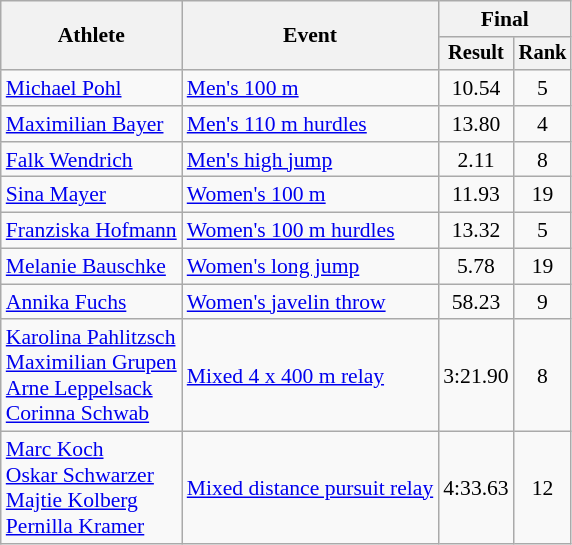<table class="wikitable" style="font-size:90%">
<tr>
<th rowspan="2">Athlete</th>
<th rowspan="2">Event</th>
<th colspan="2">Final</th>
</tr>
<tr style="font-size:95%">
<th>Result</th>
<th>Rank</th>
</tr>
<tr align=center>
<td align=left><a href='#'>Michael Pohl</a></td>
<td align=left><a href='#'>Men's 100 m</a></td>
<td>10.54</td>
<td>5</td>
</tr>
<tr align=center>
<td align=left><a href='#'>Maximilian Bayer</a></td>
<td align=left><a href='#'>Men's 110 m hurdles</a></td>
<td>13.80</td>
<td>4</td>
</tr>
<tr align=center>
<td align=left><a href='#'>Falk Wendrich</a></td>
<td align=left><a href='#'>Men's high jump</a></td>
<td>2.11</td>
<td>8</td>
</tr>
<tr align=center>
<td align=left><a href='#'>Sina Mayer</a></td>
<td align=left><a href='#'>Women's 100 m</a></td>
<td>11.93</td>
<td>19</td>
</tr>
<tr align=center>
<td align=left><a href='#'>Franziska Hofmann</a></td>
<td align=left><a href='#'>Women's 100 m hurdles</a></td>
<td>13.32</td>
<td>5</td>
</tr>
<tr align=center>
<td align=left><a href='#'>Melanie Bauschke</a></td>
<td align=left><a href='#'>Women's long jump</a></td>
<td>5.78</td>
<td>19</td>
</tr>
<tr align=center>
<td align=left><a href='#'>Annika Fuchs</a></td>
<td align=left><a href='#'>Women's javelin throw</a></td>
<td>58.23</td>
<td>9</td>
</tr>
<tr align=center>
<td align=left><a href='#'>Karolina Pahlitzsch</a><br><a href='#'>Maximilian Grupen</a><br><a href='#'>Arne Leppelsack</a><br><a href='#'>Corinna Schwab</a></td>
<td align=left><a href='#'>Mixed 4 x 400 m relay</a></td>
<td>3:21.90</td>
<td>8</td>
</tr>
<tr align=center>
<td align=left><a href='#'>Marc Koch</a><br><a href='#'>Oskar Schwarzer</a><br><a href='#'>Majtie Kolberg</a><br><a href='#'>Pernilla Kramer</a></td>
<td align=left><a href='#'>Mixed distance pursuit relay</a></td>
<td>4:33.63</td>
<td>12</td>
</tr>
</table>
